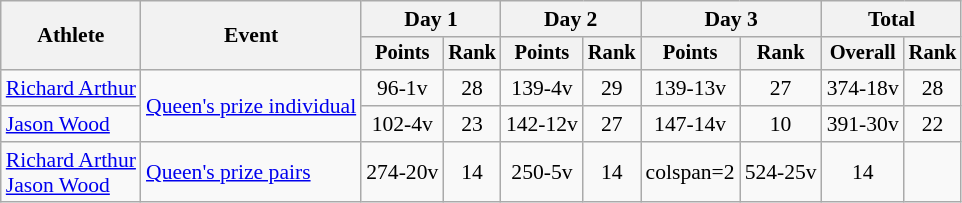<table class="wikitable" style="font-size:90%">
<tr>
<th rowspan=2>Athlete</th>
<th rowspan=2>Event</th>
<th colspan=2>Day 1</th>
<th colspan=2>Day 2</th>
<th colspan=2>Day 3</th>
<th colspan=2>Total</th>
</tr>
<tr style="font-size:95%">
<th>Points</th>
<th>Rank</th>
<th>Points</th>
<th>Rank</th>
<th>Points</th>
<th>Rank</th>
<th>Overall</th>
<th>Rank</th>
</tr>
<tr align=center>
<td align=left><a href='#'>Richard Arthur</a></td>
<td align=left rowspan=2><a href='#'>Queen's prize individual</a></td>
<td>96-1v</td>
<td>28</td>
<td>139-4v</td>
<td>29</td>
<td>139-13v</td>
<td>27</td>
<td>374-18v</td>
<td>28</td>
</tr>
<tr align=center>
<td align=left><a href='#'>Jason Wood</a></td>
<td>102-4v</td>
<td>23</td>
<td>142-12v</td>
<td>27</td>
<td>147-14v</td>
<td>10</td>
<td>391-30v</td>
<td>22</td>
</tr>
<tr align=center>
<td align=left><a href='#'>Richard Arthur</a><br><a href='#'>Jason Wood</a></td>
<td align=left><a href='#'>Queen's prize pairs</a></td>
<td>274-20v</td>
<td>14</td>
<td>250-5v</td>
<td>14</td>
<td>colspan=2 </td>
<td>524-25v</td>
<td>14</td>
</tr>
</table>
